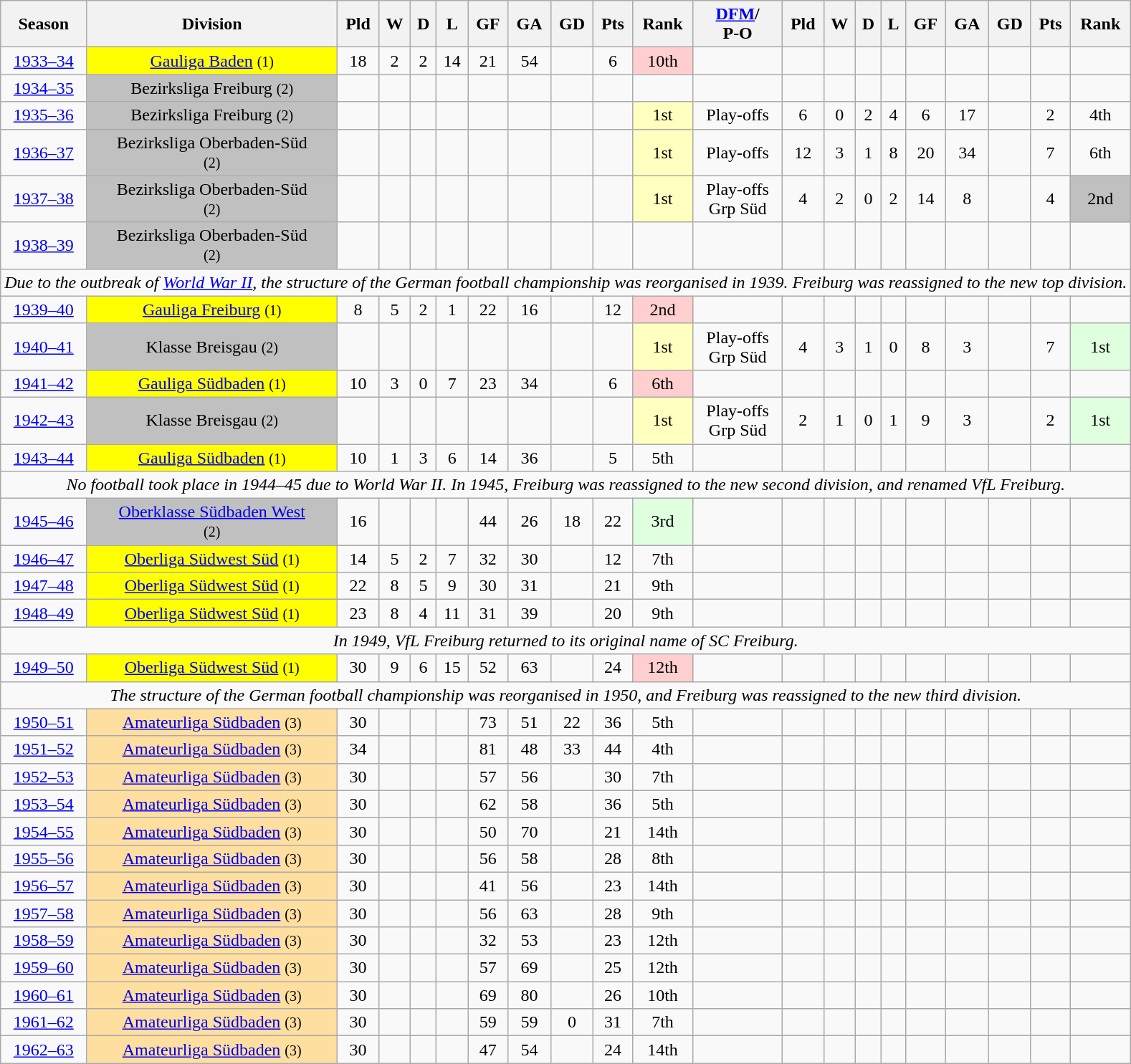<table class="wikitable sortable" style="text-align:center;">
<tr>
<th>Season</th>
<th class="unsortable">Division</th>
<th>Pld</th>
<th>W</th>
<th>D</th>
<th>L</th>
<th>GF</th>
<th>GA</th>
<th>GD</th>
<th>Pts</th>
<th>Rank</th>
<th><a href='#'>DFM</a>/<br>P-O</th>
<th>Pld</th>
<th>W</th>
<th>D</th>
<th>L</th>
<th>GF</th>
<th>GA</th>
<th>GD</th>
<th>Pts</th>
<th>Rank</th>
</tr>
<tr>
<td><a href='#'>1933–34</a></td>
<td bgcolor="yellow"><a href='#'>Gauliga Baden</a> <small>(1)</small></td>
<td>18</td>
<td>2</td>
<td>2</td>
<td>14</td>
<td>21</td>
<td>54</td>
<td></td>
<td>6</td>
<td bgcolor="#FFCFCF">10th</td>
<td></td>
<td></td>
<td></td>
<td></td>
<td></td>
<td></td>
<td></td>
<td></td>
<td></td>
<td></td>
</tr>
<tr>
<td><a href='#'>1934–35</a></td>
<td bgcolor="silver">Bezirksliga Freiburg <small>(2)</small></td>
<td></td>
<td></td>
<td></td>
<td></td>
<td></td>
<td></td>
<td></td>
<td></td>
<td></td>
<td></td>
<td></td>
<td></td>
<td></td>
<td></td>
<td></td>
<td></td>
<td></td>
<td></td>
<td></td>
</tr>
<tr>
<td><a href='#'>1935–36</a></td>
<td bgcolor="silver">Bezirksliga Freiburg <small>(2)</small></td>
<td></td>
<td></td>
<td></td>
<td></td>
<td></td>
<td></td>
<td></td>
<td></td>
<td bgcolor="#FFFFBF">1st</td>
<td>Play-offs</td>
<td>6</td>
<td>0</td>
<td>2</td>
<td>4</td>
<td>6</td>
<td>17</td>
<td></td>
<td>2</td>
<td>4th</td>
</tr>
<tr>
<td><a href='#'>1936–37</a></td>
<td bgcolor="silver">Bezirksliga Oberbaden-Süd<br><small>(2)</small></td>
<td></td>
<td></td>
<td></td>
<td></td>
<td></td>
<td></td>
<td></td>
<td></td>
<td bgcolor="#FFFFBF">1st</td>
<td>Play-offs</td>
<td>12</td>
<td>3</td>
<td>1</td>
<td>8</td>
<td>20</td>
<td>34</td>
<td></td>
<td>7</td>
<td>6th</td>
</tr>
<tr>
<td><a href='#'>1937–38</a></td>
<td bgcolor="silver">Bezirksliga Oberbaden-Süd<br><small>(2)</small></td>
<td></td>
<td></td>
<td></td>
<td></td>
<td></td>
<td></td>
<td></td>
<td></td>
<td bgcolor="#FFFFBF">1st</td>
<td>Play-offs<br>Grp Süd</td>
<td>4</td>
<td>2</td>
<td>0</td>
<td>2</td>
<td>14</td>
<td>8</td>
<td></td>
<td>4</td>
<td bgcolor="#C0C0C0">2nd</td>
</tr>
<tr>
<td><a href='#'>1938–39</a></td>
<td bgcolor="silver">Bezirksliga Oberbaden-Süd<br><small>(2)</small></td>
<td></td>
<td></td>
<td></td>
<td></td>
<td></td>
<td></td>
<td></td>
<td></td>
<td></td>
<td></td>
<td></td>
<td></td>
<td></td>
<td></td>
<td></td>
<td></td>
<td></td>
<td></td>
<td></td>
</tr>
<tr>
<td colspan="21"><em>Due to the outbreak of <a href='#'>World War II</a>, the structure of the German football championship was reorganised in 1939. Freiburg was reassigned to the new top division.</em></td>
</tr>
<tr>
<td><a href='#'>1939–40</a></td>
<td bgcolor="yellow"><a href='#'>Gauliga Freiburg</a> <small>(1)</small></td>
<td>8</td>
<td>5</td>
<td>2</td>
<td>1</td>
<td>22</td>
<td>16</td>
<td></td>
<td>12</td>
<td bgcolor="FFCFCF">2nd</td>
<td></td>
<td></td>
<td></td>
<td></td>
<td></td>
<td></td>
<td></td>
<td></td>
<td></td>
<td></td>
</tr>
<tr>
<td><a href='#'>1940–41</a></td>
<td bgcolor="silver">Klasse Breisgau <small>(2)</small></td>
<td></td>
<td></td>
<td></td>
<td></td>
<td></td>
<td></td>
<td></td>
<td></td>
<td bgcolor="#FFFFBF">1st</td>
<td>Play-offs<br>Grp Süd</td>
<td>4</td>
<td>3</td>
<td>1</td>
<td>0</td>
<td>8</td>
<td>3</td>
<td></td>
<td>7</td>
<td bgcolor="#DFFFDF">1st</td>
</tr>
<tr>
<td><a href='#'>1941–42</a></td>
<td bgcolor="yellow"><a href='#'>Gauliga Südbaden</a> <small>(1)</small></td>
<td>10</td>
<td>3</td>
<td>0</td>
<td>7</td>
<td>23</td>
<td>34</td>
<td></td>
<td>6</td>
<td bgcolor="#FFCFCF">6th</td>
<td></td>
<td></td>
<td></td>
<td></td>
<td></td>
<td></td>
<td></td>
<td></td>
<td></td>
<td></td>
</tr>
<tr>
<td><a href='#'>1942–43</a></td>
<td bgcolor="silver">Klasse Breisgau <small>(2)</small></td>
<td></td>
<td></td>
<td></td>
<td></td>
<td></td>
<td></td>
<td></td>
<td></td>
<td bgcolor="#FFFFBF">1st</td>
<td>Play-offs<br>Grp Süd</td>
<td>2</td>
<td>1</td>
<td>0</td>
<td>1</td>
<td>9</td>
<td>3</td>
<td></td>
<td>2</td>
<td bgcolor="#DFFFDF">1st</td>
</tr>
<tr>
<td><a href='#'>1943–44</a></td>
<td bgcolor="yellow"><a href='#'>Gauliga Südbaden</a> <small>(1)</small></td>
<td>10</td>
<td>1</td>
<td>3</td>
<td>6</td>
<td>14</td>
<td>36</td>
<td></td>
<td>5</td>
<td>5th</td>
<td></td>
<td></td>
<td></td>
<td></td>
<td></td>
<td></td>
<td></td>
<td></td>
<td></td>
<td></td>
</tr>
<tr>
<td colspan="21"><em>No football took place in 1944–45 due to World War II. In 1945, Freiburg was reassigned to the new second division, and renamed VfL Freiburg.</em></td>
</tr>
<tr>
<td><a href='#'>1945–46</a></td>
<td bgcolor="silver"><a href='#'>Oberklasse Südbaden West</a><br><small>(2)</small></td>
<td>16</td>
<td></td>
<td></td>
<td></td>
<td>44</td>
<td>26</td>
<td>18</td>
<td>22</td>
<td bgcolor="#DFFFDF">3rd</td>
<td></td>
<td></td>
<td></td>
<td></td>
<td></td>
<td></td>
<td></td>
<td></td>
<td></td>
<td></td>
</tr>
<tr>
<td><a href='#'>1946–47</a></td>
<td bgcolor="yellow"><a href='#'>Oberliga Südwest Süd</a> <small>(1)</small></td>
<td>14</td>
<td>5</td>
<td>2</td>
<td>7</td>
<td>32</td>
<td>30</td>
<td></td>
<td>12</td>
<td>7th</td>
<td></td>
<td></td>
<td></td>
<td></td>
<td></td>
<td></td>
<td></td>
<td></td>
<td></td>
<td></td>
</tr>
<tr>
<td><a href='#'>1947–48</a></td>
<td bgcolor="yellow"><a href='#'>Oberliga Südwest Süd</a> <small>(1)</small></td>
<td>22</td>
<td>8</td>
<td>5</td>
<td>9</td>
<td>30</td>
<td>31</td>
<td></td>
<td>21</td>
<td>9th</td>
<td></td>
<td></td>
<td></td>
<td></td>
<td></td>
<td></td>
<td></td>
<td></td>
<td></td>
<td></td>
</tr>
<tr>
<td><a href='#'>1948–49</a></td>
<td bgcolor="yellow"><a href='#'>Oberliga Südwest Süd</a> <small>(1)</small></td>
<td>23</td>
<td>8</td>
<td>4</td>
<td>11</td>
<td>31</td>
<td>39</td>
<td></td>
<td>20</td>
<td>9th</td>
<td></td>
<td></td>
<td></td>
<td></td>
<td></td>
<td></td>
<td></td>
<td></td>
<td></td>
<td></td>
</tr>
<tr>
<td colspan="21"><em>In 1949, VfL Freiburg returned to its original name of SC Freiburg.</em></td>
</tr>
<tr>
<td><a href='#'>1949–50</a></td>
<td bgcolor="yellow"><a href='#'>Oberliga Südwest Süd</a> <small>(1)</small></td>
<td>30</td>
<td>9</td>
<td>6</td>
<td>15</td>
<td>52</td>
<td>63</td>
<td></td>
<td>24</td>
<td bgcolor="#FFCFCF">12th</td>
<td></td>
<td></td>
<td></td>
<td></td>
<td></td>
<td></td>
<td></td>
<td></td>
<td></td>
<td></td>
</tr>
<tr>
<td colspan="21"><em>The structure of the German football championship was reorganised in 1950, and Freiburg was reassigned to the new third division.</em></td>
</tr>
<tr>
<td><a href='#'>1950–51</a></td>
<td bgcolor="#FFDF9F"><a href='#'>Amateurliga Südbaden</a> <small>(3)</small></td>
<td>30</td>
<td></td>
<td></td>
<td></td>
<td>73</td>
<td>51</td>
<td>22</td>
<td>36</td>
<td>5th</td>
<td></td>
<td></td>
<td></td>
<td></td>
<td></td>
<td></td>
<td></td>
<td></td>
<td></td>
<td></td>
</tr>
<tr>
<td><a href='#'>1951–52</a></td>
<td bgcolor="#FFDF9F"><a href='#'>Amateurliga Südbaden</a> <small>(3)</small></td>
<td>34</td>
<td></td>
<td></td>
<td></td>
<td>81</td>
<td>48</td>
<td>33</td>
<td>44</td>
<td>4th</td>
<td></td>
<td></td>
<td></td>
<td></td>
<td></td>
<td></td>
<td></td>
<td></td>
<td></td>
<td></td>
</tr>
<tr>
<td><a href='#'>1952–53</a></td>
<td bgcolor="#FFDF9F"><a href='#'>Amateurliga Südbaden</a> <small>(3)</small></td>
<td>30</td>
<td></td>
<td></td>
<td></td>
<td>57</td>
<td>56</td>
<td></td>
<td>30</td>
<td>7th</td>
<td></td>
<td></td>
<td></td>
<td></td>
<td></td>
<td></td>
<td></td>
<td></td>
<td></td>
<td></td>
</tr>
<tr>
<td><a href='#'>1953–54</a></td>
<td bgcolor="#FFDF9F"><a href='#'>Amateurliga Südbaden</a> <small>(3)</small></td>
<td>30</td>
<td></td>
<td></td>
<td></td>
<td>62</td>
<td>58</td>
<td></td>
<td>36</td>
<td>5th</td>
<td></td>
<td></td>
<td></td>
<td></td>
<td></td>
<td></td>
<td></td>
<td></td>
<td></td>
<td></td>
</tr>
<tr>
<td><a href='#'>1954–55</a></td>
<td bgcolor="#FFDF9F"><a href='#'>Amateurliga Südbaden</a> <small>(3)</small></td>
<td>30</td>
<td></td>
<td></td>
<td></td>
<td>50</td>
<td>70</td>
<td></td>
<td>21</td>
<td>14th</td>
<td></td>
<td></td>
<td></td>
<td></td>
<td></td>
<td></td>
<td></td>
<td></td>
<td></td>
<td></td>
</tr>
<tr>
<td><a href='#'>1955–56</a></td>
<td bgcolor="#FFDF9F"><a href='#'>Amateurliga Südbaden</a> <small>(3)</small></td>
<td>30</td>
<td></td>
<td></td>
<td></td>
<td>56</td>
<td>58</td>
<td></td>
<td>28</td>
<td>8th</td>
<td></td>
<td></td>
<td></td>
<td></td>
<td></td>
<td></td>
<td></td>
<td></td>
<td></td>
<td></td>
</tr>
<tr>
<td><a href='#'>1956–57</a></td>
<td bgcolor="#FFDF9F"><a href='#'>Amateurliga Südbaden</a> <small>(3)</small></td>
<td>30</td>
<td></td>
<td></td>
<td></td>
<td>41</td>
<td>56</td>
<td></td>
<td>23</td>
<td>14th</td>
<td></td>
<td></td>
<td></td>
<td></td>
<td></td>
<td></td>
<td></td>
<td></td>
<td></td>
<td></td>
</tr>
<tr>
<td><a href='#'>1957–58</a></td>
<td bgcolor="#FFDF9F"><a href='#'>Amateurliga Südbaden</a> <small>(3)</small></td>
<td>30</td>
<td></td>
<td></td>
<td></td>
<td>56</td>
<td>63</td>
<td></td>
<td>28</td>
<td>9th</td>
<td></td>
<td></td>
<td></td>
<td></td>
<td></td>
<td></td>
<td></td>
<td></td>
<td></td>
<td></td>
</tr>
<tr>
<td><a href='#'>1958–59</a></td>
<td bgcolor="#FFDF9F"><a href='#'>Amateurliga Südbaden</a> <small>(3)</small></td>
<td>30</td>
<td></td>
<td></td>
<td></td>
<td>32</td>
<td>53</td>
<td></td>
<td>23</td>
<td>12th</td>
<td></td>
<td></td>
<td></td>
<td></td>
<td></td>
<td></td>
<td></td>
<td></td>
<td></td>
<td></td>
</tr>
<tr>
<td><a href='#'>1959–60</a></td>
<td bgcolor="#FFDF9F"><a href='#'>Amateurliga Südbaden</a> <small>(3)</small></td>
<td>30</td>
<td></td>
<td></td>
<td></td>
<td>57</td>
<td>69</td>
<td></td>
<td>25</td>
<td>12th</td>
<td></td>
<td></td>
<td></td>
<td></td>
<td></td>
<td></td>
<td></td>
<td></td>
<td></td>
<td></td>
</tr>
<tr>
<td><a href='#'>1960–61</a></td>
<td bgcolor="#FFDF9F"><a href='#'>Amateurliga Südbaden</a> <small>(3)</small></td>
<td>30</td>
<td></td>
<td></td>
<td></td>
<td>69</td>
<td>80</td>
<td></td>
<td>26</td>
<td>10th</td>
<td></td>
<td></td>
<td></td>
<td></td>
<td></td>
<td></td>
<td></td>
<td></td>
<td></td>
<td></td>
</tr>
<tr>
<td><a href='#'>1961–62</a></td>
<td bgcolor="#FFDF9F"><a href='#'>Amateurliga Südbaden</a> <small>(3)</small></td>
<td>30</td>
<td></td>
<td></td>
<td></td>
<td>59</td>
<td>59</td>
<td>0</td>
<td>31</td>
<td>7th</td>
<td></td>
<td></td>
<td></td>
<td></td>
<td></td>
<td></td>
<td></td>
<td></td>
<td></td>
<td></td>
</tr>
<tr>
<td><a href='#'>1962–63</a></td>
<td bgcolor="#FFDF9F"><a href='#'>Amateurliga Südbaden</a> <small>(3)</small></td>
<td>30</td>
<td></td>
<td></td>
<td></td>
<td>47</td>
<td>54</td>
<td></td>
<td>24</td>
<td>14th</td>
<td></td>
<td></td>
<td></td>
<td></td>
<td></td>
<td></td>
<td></td>
<td></td>
<td></td>
<td></td>
</tr>
</table>
